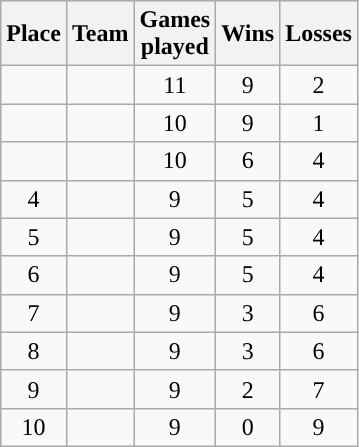<table class="wikitable" style="text-align:center;">
<tr>
<th>Place</th>
<th>Team</th>
<th>Games<br>played</th>
<th>Wins</th>
<th>Losses</th>
</tr>
<tr>
<td></td>
<td align=left></td>
<td>11</td>
<td>9</td>
<td>2</td>
</tr>
<tr>
<td></td>
<td align=left></td>
<td>10</td>
<td>9</td>
<td>1</td>
</tr>
<tr>
<td></td>
<td align=left></td>
<td>10</td>
<td>6</td>
<td>4</td>
</tr>
<tr>
<td>4</td>
<td align=left></td>
<td>9</td>
<td>5</td>
<td>4</td>
</tr>
<tr>
<td>5</td>
<td align=left></td>
<td>9</td>
<td>5</td>
<td>4</td>
</tr>
<tr>
<td>6</td>
<td align=left></td>
<td>9</td>
<td>5</td>
<td>4</td>
</tr>
<tr>
<td>7</td>
<td align=left></td>
<td>9</td>
<td>3</td>
<td>6</td>
</tr>
<tr>
<td>8</td>
<td align=left></td>
<td>9</td>
<td>3</td>
<td>6</td>
</tr>
<tr>
<td>9</td>
<td align=left></td>
<td>9</td>
<td>2</td>
<td>7</td>
</tr>
<tr>
<td>10</td>
<td align=left></td>
<td>9</td>
<td>0</td>
<td>9</td>
</tr>
</table>
